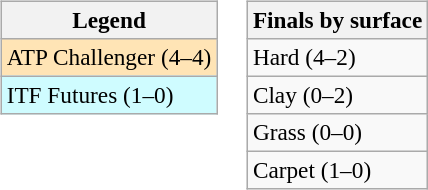<table>
<tr valign=top>
<td><br><table class=wikitable style=font-size:97%>
<tr>
<th>Legend</th>
</tr>
<tr bgcolor=moccasin>
<td>ATP Challenger (4–4)</td>
</tr>
<tr bgcolor=cffcff>
<td>ITF Futures (1–0)</td>
</tr>
</table>
</td>
<td><br><table class=wikitable style=font-size:97%>
<tr>
<th>Finals by surface</th>
</tr>
<tr>
<td>Hard (4–2)</td>
</tr>
<tr>
<td>Clay (0–2)</td>
</tr>
<tr>
<td>Grass (0–0)</td>
</tr>
<tr>
<td>Carpet (1–0)</td>
</tr>
</table>
</td>
</tr>
</table>
